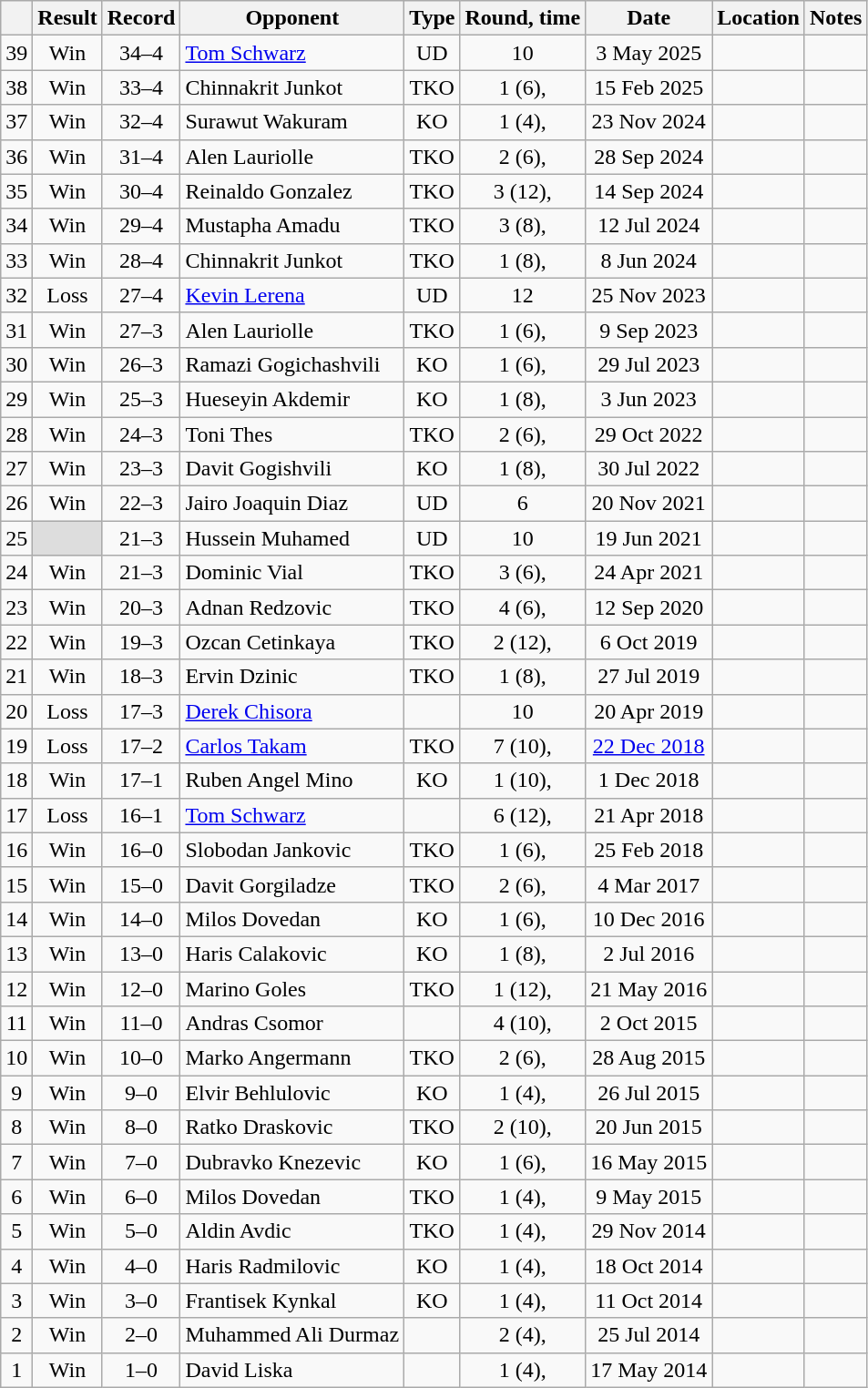<table class="wikitable" style="text-align:center">
<tr>
<th></th>
<th>Result</th>
<th>Record</th>
<th>Opponent</th>
<th>Type</th>
<th>Round, time</th>
<th>Date</th>
<th>Location</th>
<th>Notes</th>
</tr>
<tr>
<td>39</td>
<td>Win</td>
<td>34–4 </td>
<td style="text-align:left;"><a href='#'>Tom Schwarz</a></td>
<td>UD</td>
<td>10</td>
<td>3 May 2025</td>
<td style="text-align:left;"></td>
<td></td>
</tr>
<tr>
<td>38</td>
<td>Win</td>
<td>33–4 </td>
<td style="text-align:left;">Chinnakrit Junkot</td>
<td>TKO</td>
<td>1 (6), </td>
<td>15 Feb 2025</td>
<td style="text-align:left;"></td>
<td></td>
</tr>
<tr>
<td>37</td>
<td>Win</td>
<td>32–4 </td>
<td style="text-align:left;">Surawut Wakuram</td>
<td>KO</td>
<td>1 (4), </td>
<td>23 Nov 2024</td>
<td style="text-align:left;"></td>
<td></td>
</tr>
<tr>
<td>36</td>
<td>Win</td>
<td>31–4 </td>
<td style="text-align:left;">Alen Lauriolle</td>
<td>TKO</td>
<td>2 (6), </td>
<td>28 Sep 2024</td>
<td style="text-align:left;"></td>
<td></td>
</tr>
<tr>
<td>35</td>
<td>Win</td>
<td>30–4 </td>
<td style="text-align:left;">Reinaldo Gonzalez</td>
<td>TKO</td>
<td>3 (12), </td>
<td>14 Sep 2024</td>
<td style="text-align:left;"></td>
<td style="text-align:left;"></td>
</tr>
<tr>
<td>34</td>
<td>Win</td>
<td>29–4 </td>
<td style="text-align:left;">Mustapha Amadu</td>
<td>TKO</td>
<td>3 (8), </td>
<td>12 Jul 2024</td>
<td style="text-align:left;"></td>
<td></td>
</tr>
<tr>
<td>33</td>
<td>Win</td>
<td>28–4 </td>
<td style="text-align:left;">Chinnakrit Junkot</td>
<td>TKO</td>
<td>1 (8), </td>
<td>8 Jun 2024</td>
<td style="text-align:left;"></td>
<td></td>
</tr>
<tr>
<td>32</td>
<td>Loss</td>
<td>27–4 </td>
<td style="text-align:left;"><a href='#'>Kevin Lerena</a></td>
<td>UD</td>
<td>12</td>
<td>25 Nov 2023</td>
<td style="text-align:left;"></td>
<td style="text-align:left;"></td>
</tr>
<tr>
<td>31</td>
<td>Win</td>
<td>27–3 </td>
<td style="text-align:left;">Alen Lauriolle</td>
<td>TKO</td>
<td>1 (6), </td>
<td>9 Sep 2023</td>
<td style="text-align:left;"></td>
<td></td>
</tr>
<tr>
<td>30</td>
<td>Win</td>
<td>26–3 </td>
<td style="text-align:left;">Ramazi Gogichashvili</td>
<td>KO</td>
<td>1 (6), </td>
<td>29 Jul 2023</td>
<td style="text-align:left;"></td>
<td></td>
</tr>
<tr>
<td>29</td>
<td>Win</td>
<td>25–3 </td>
<td style="text-align:left;">Hueseyin Akdemir</td>
<td>KO</td>
<td>1 (8), </td>
<td>3 Jun 2023</td>
<td style="text-align:left;"></td>
<td></td>
</tr>
<tr>
<td>28</td>
<td>Win</td>
<td>24–3 </td>
<td style="text-align:left;">Toni Thes</td>
<td>TKO</td>
<td>2 (6), </td>
<td>29 Oct 2022</td>
<td style="text-align:left;"></td>
<td></td>
</tr>
<tr>
<td>27</td>
<td>Win</td>
<td>23–3 </td>
<td style="text-align:left;">Davit Gogishvili</td>
<td>KO</td>
<td>1 (8), </td>
<td>30 Jul 2022</td>
<td style="text-align:left;"></td>
<td></td>
</tr>
<tr>
<td>26</td>
<td>Win</td>
<td>22–3 </td>
<td style="text-align:left;">Jairo Joaquin Diaz</td>
<td>UD</td>
<td>6</td>
<td>20 Nov 2021</td>
<td style="text-align:left;"></td>
<td></td>
</tr>
<tr>
<td>25</td>
<td style="background: #DDD"></td>
<td>21–3 </td>
<td style="text-align:left;">Hussein Muhamed</td>
<td>UD</td>
<td>10</td>
<td>19 Jun 2021</td>
<td style="text-align:left;"></td>
<td style="text-align:left;"></td>
</tr>
<tr>
<td>24</td>
<td>Win</td>
<td>21–3</td>
<td style="text-align:left;">Dominic Vial</td>
<td>TKO</td>
<td>3 (6), </td>
<td>24 Apr 2021</td>
<td style="text-align:left;"></td>
<td></td>
</tr>
<tr>
<td>23</td>
<td>Win</td>
<td>20–3</td>
<td style="text-align:left;">Adnan Redzovic</td>
<td>TKO</td>
<td>4 (6), </td>
<td>12 Sep 2020</td>
<td style="text-align:left;"></td>
<td></td>
</tr>
<tr>
<td>22</td>
<td>Win</td>
<td>19–3</td>
<td style="text-align:left;">Ozcan Cetinkaya</td>
<td>TKO</td>
<td>2 (12), </td>
<td>6 Oct 2019</td>
<td style="text-align:left;"></td>
<td style="text-align:left;"></td>
</tr>
<tr>
<td>21</td>
<td>Win</td>
<td>18–3</td>
<td style="text-align:left;">Ervin Dzinic</td>
<td>TKO</td>
<td>1 (8), </td>
<td>27 Jul 2019</td>
<td style="text-align:left;"></td>
<td style="text-align:left;"></td>
</tr>
<tr>
<td>20</td>
<td>Loss</td>
<td>17–3</td>
<td style="text-align:left;"><a href='#'>Derek Chisora</a></td>
<td></td>
<td>10</td>
<td>20 Apr 2019</td>
<td style="text-align:left;"></td>
<td></td>
</tr>
<tr>
<td>19</td>
<td>Loss</td>
<td>17–2</td>
<td style="text-align:left;"><a href='#'>Carlos Takam</a></td>
<td>TKO</td>
<td>7 (10), </td>
<td><a href='#'>22 Dec 2018</a></td>
<td style="text-align:left;"></td>
<td></td>
</tr>
<tr>
<td>18</td>
<td>Win</td>
<td>17–1</td>
<td style="text-align:left;">Ruben Angel Mino</td>
<td>KO</td>
<td>1 (10), </td>
<td>1 Dec 2018</td>
<td style="text-align:left;"></td>
<td style="text-align:left;"></td>
</tr>
<tr>
<td>17</td>
<td>Loss</td>
<td>16–1</td>
<td style="text-align:left;"><a href='#'>Tom Schwarz</a></td>
<td></td>
<td>6 (12), </td>
<td>21 Apr 2018</td>
<td style="text-align:left;"></td>
<td style="text-align:left;"></td>
</tr>
<tr>
<td>16</td>
<td>Win</td>
<td>16–0</td>
<td style="text-align:left;">Slobodan Jankovic</td>
<td>TKO</td>
<td>1 (6), </td>
<td>25 Feb 2018</td>
<td style="text-align:left;"></td>
<td></td>
</tr>
<tr>
<td>15</td>
<td>Win</td>
<td>15–0</td>
<td style="text-align:left;">Davit Gorgiladze</td>
<td>TKO</td>
<td>2 (6), </td>
<td>4 Mar 2017</td>
<td style="text-align:left;"></td>
<td></td>
</tr>
<tr>
<td>14</td>
<td>Win</td>
<td>14–0</td>
<td style="text-align:left;">Milos Dovedan</td>
<td>KO</td>
<td>1 (6), </td>
<td>10 Dec 2016</td>
<td style="text-align:left;"></td>
<td></td>
</tr>
<tr>
<td>13</td>
<td>Win</td>
<td>13–0</td>
<td style="text-align:left;">Haris Calakovic</td>
<td>KO</td>
<td>1 (8), </td>
<td>2 Jul 2016</td>
<td style="text-align:left;"></td>
<td></td>
</tr>
<tr>
<td>12</td>
<td>Win</td>
<td>12–0</td>
<td style="text-align:left;">Marino Goles</td>
<td>TKO</td>
<td>1 (12), </td>
<td>21 May 2016</td>
<td style="text-align:left;"></td>
<td style="text-align:left;"></td>
</tr>
<tr>
<td>11</td>
<td>Win</td>
<td>11–0</td>
<td style="text-align:left;">Andras Csomor</td>
<td></td>
<td>4 (10), </td>
<td>2 Oct 2015</td>
<td style="text-align:left;"></td>
<td style="text-align:left;"></td>
</tr>
<tr>
<td>10</td>
<td>Win</td>
<td>10–0</td>
<td style="text-align:left;">Marko Angermann</td>
<td>TKO</td>
<td>2 (6), </td>
<td>28 Aug 2015</td>
<td style="text-align:left;"></td>
<td></td>
</tr>
<tr>
<td>9</td>
<td>Win</td>
<td>9–0</td>
<td style="text-align:left;">Elvir Behlulovic</td>
<td>KO</td>
<td>1 (4), </td>
<td>26 Jul 2015</td>
<td style="text-align:left;"></td>
<td></td>
</tr>
<tr>
<td>8</td>
<td>Win</td>
<td>8–0</td>
<td style="text-align:left;">Ratko Draskovic</td>
<td>TKO</td>
<td>2 (10), </td>
<td>20 Jun 2015</td>
<td style="text-align:left;"></td>
<td style="text-align:left;"></td>
</tr>
<tr>
<td>7</td>
<td>Win</td>
<td>7–0</td>
<td style="text-align:left;">Dubravko Knezevic</td>
<td>KO</td>
<td>1 (6), </td>
<td>16 May 2015</td>
<td style="text-align:left;"></td>
<td></td>
</tr>
<tr>
<td>6</td>
<td>Win</td>
<td>6–0</td>
<td style="text-align:left;">Milos Dovedan</td>
<td>TKO</td>
<td>1 (4), </td>
<td>9 May 2015</td>
<td style="text-align:left;"></td>
<td></td>
</tr>
<tr>
<td>5</td>
<td>Win</td>
<td>5–0</td>
<td style="text-align:left;">Aldin Avdic</td>
<td>TKO</td>
<td>1 (4), </td>
<td>29 Nov 2014</td>
<td style="text-align:left;"></td>
<td></td>
</tr>
<tr>
<td>4</td>
<td>Win</td>
<td>4–0</td>
<td style="text-align:left;">Haris Radmilovic</td>
<td>KO</td>
<td>1 (4), </td>
<td>18 Oct 2014</td>
<td style="text-align:left;"></td>
<td></td>
</tr>
<tr>
<td>3</td>
<td>Win</td>
<td>3–0</td>
<td style="text-align:left;">Frantisek Kynkal</td>
<td>KO</td>
<td>1 (4), </td>
<td>11 Oct 2014</td>
<td style="text-align:left;"></td>
<td></td>
</tr>
<tr>
<td>2</td>
<td>Win</td>
<td>2–0</td>
<td style="text-align:left;">Muhammed Ali Durmaz</td>
<td></td>
<td>2 (4), </td>
<td>25 Jul 2014</td>
<td style="text-align:left;"></td>
<td></td>
</tr>
<tr>
<td>1</td>
<td>Win</td>
<td>1–0</td>
<td style="text-align:left;">David Liska</td>
<td></td>
<td>1 (4), </td>
<td>17 May 2014</td>
<td style="text-align:left;"></td>
<td></td>
</tr>
</table>
